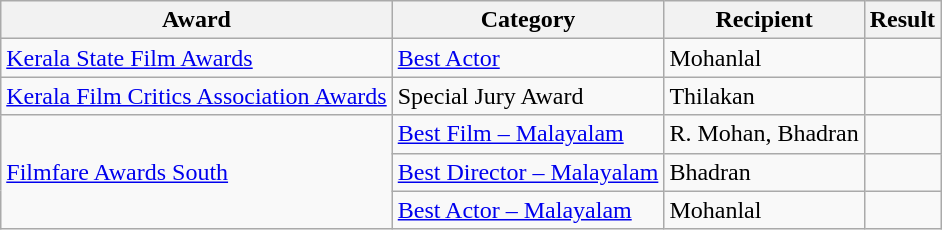<table class="wikitable">
<tr>
<th>Award</th>
<th>Category</th>
<th>Recipient</th>
<th>Result</th>
</tr>
<tr>
<td><a href='#'>Kerala State Film Awards</a></td>
<td><a href='#'>Best Actor</a></td>
<td>Mohanlal</td>
<td></td>
</tr>
<tr>
<td><a href='#'>Kerala Film Critics Association Awards</a></td>
<td>Special Jury Award</td>
<td>Thilakan</td>
<td></td>
</tr>
<tr>
<td rowspan="3"><a href='#'>Filmfare Awards South</a></td>
<td><a href='#'>Best Film – Malayalam</a></td>
<td>R. Mohan, Bhadran</td>
<td></td>
</tr>
<tr>
<td><a href='#'>Best Director – Malayalam</a></td>
<td>Bhadran</td>
<td></td>
</tr>
<tr>
<td><a href='#'>Best Actor – Malayalam</a></td>
<td>Mohanlal</td>
<td></td>
</tr>
</table>
